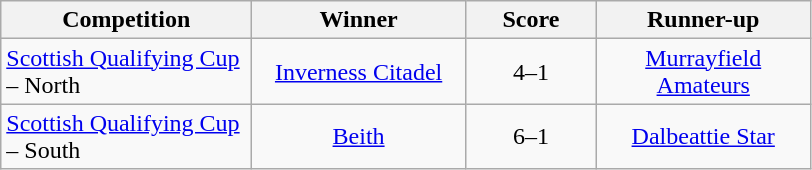<table class="wikitable" style="text-align: center;">
<tr>
<th width=160>Competition</th>
<th width=135>Winner</th>
<th width=80>Score</th>
<th width=135>Runner-up</th>
</tr>
<tr>
<td align=left><a href='#'>Scottish Qualifying Cup</a> – North</td>
<td><a href='#'>Inverness Citadel</a></td>
<td>4–1</td>
<td><a href='#'>Murrayfield Amateurs</a></td>
</tr>
<tr>
<td align=left><a href='#'>Scottish Qualifying Cup</a> – South</td>
<td><a href='#'>Beith</a></td>
<td>6–1</td>
<td><a href='#'>Dalbeattie Star</a></td>
</tr>
</table>
